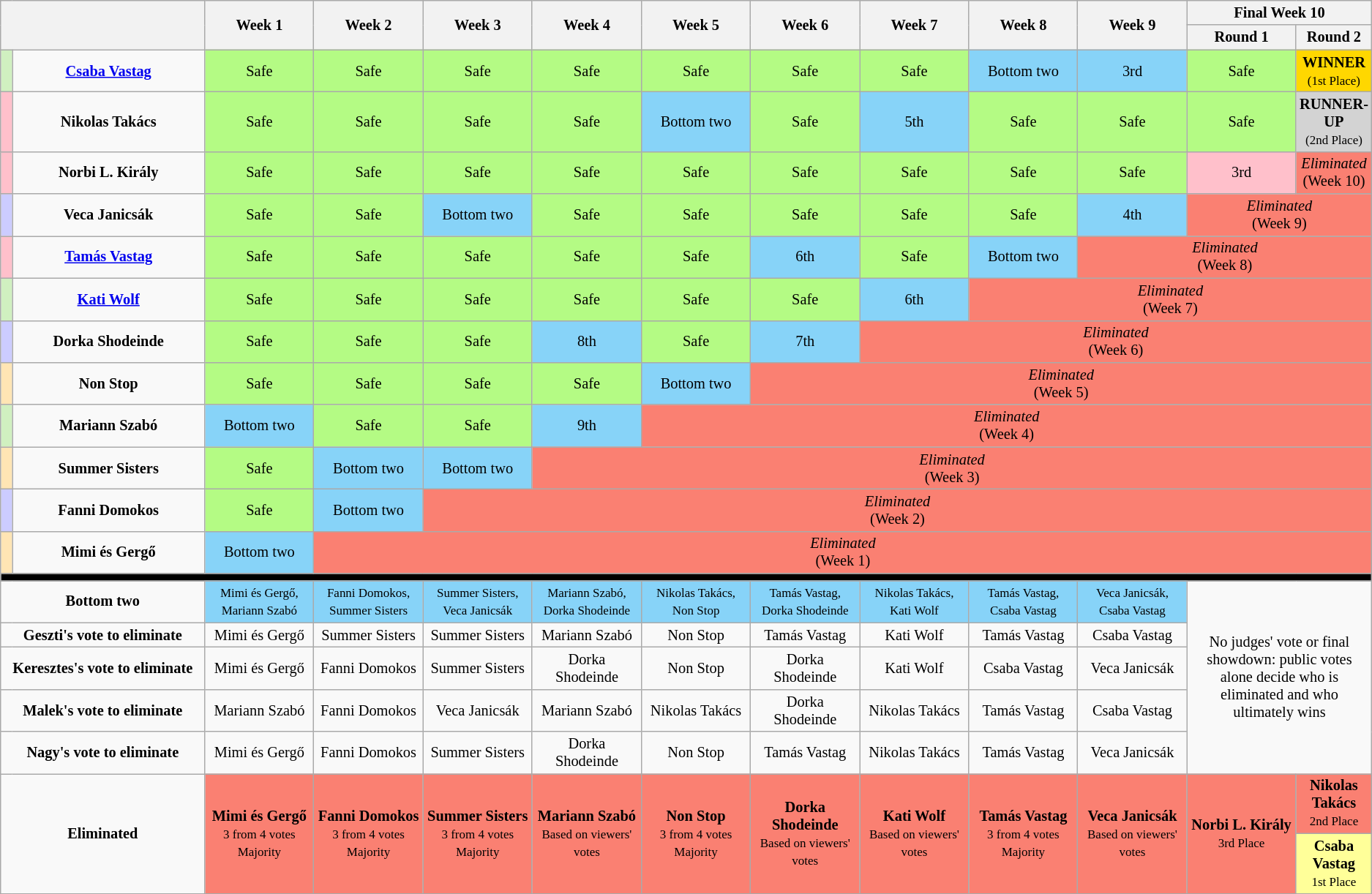<table class="wikitable" style="text-align:center; font-size:85%">
<tr>
<th style="width:15%" rowspan=2 colspan=2></th>
<th style="width:8%" rowspan=2>Week 1</th>
<th style="width:8%" rowspan=2>Week 2</th>
<th style="width:8%" rowspan=2>Week 3</th>
<th style="width:8%" rowspan=2>Week 4</th>
<th style="width:8%" rowspan=2>Week 5</th>
<th style="width:8%" rowspan=2>Week 6</th>
<th style="width:8%" rowspan=2>Week 7</th>
<th style="width:8%" rowspan=2>Week 8</th>
<th style="width:8%" rowspan=2>Week 9</th>
<th colspan=2>Final Week 10</th>
</tr>
<tr>
<th style="width:8%">Round 1</th>
<th style="width:8%">Round 2</th>
</tr>
<tr>
<td style="background:#d0f0c0"></td>
<td><strong><a href='#'>Csaba Vastag</a></strong></td>
<td style="background:#B4FB84">Safe</td>
<td style="background:#B4FB84">Safe</td>
<td style="background:#B4FB84">Safe</td>
<td style="background:#B4FB84">Safe</td>
<td style="background:#B4FB84">Safe</td>
<td style="background:#B4FB84">Safe</td>
<td style="background:#B4FB84">Safe</td>
<td style="background:#87D3F8">Bottom two</td>
<td style="background:#87D3F8">3rd</td>
<td style="background:#B4FB84">Safe</td>
<td style="background:gold"><strong>WINNER</strong><br><small>(1st Place)</small></td>
</tr>
<tr>
<td style="background:pink"></td>
<td><strong>Nikolas Takács</strong></td>
<td style="background:#B4FB84">Safe</td>
<td style="background:#B4FB84">Safe</td>
<td style="background:#B4FB84">Safe</td>
<td style="background:#B4FB84">Safe</td>
<td style="background:#87D3F8">Bottom two</td>
<td style="background:#B4FB84">Safe</td>
<td style="background:#87D3F8">5th</td>
<td style="background:#B4FB84">Safe</td>
<td style="background:#B4FB84">Safe</td>
<td style="background:#B4FB84">Safe</td>
<td style="background:lightgrey"><strong>RUNNER-UP</strong><br><small>(2nd Place)</small></td>
</tr>
<tr>
<td style="background:pink"></td>
<td><strong>Norbi L. Király</strong></td>
<td style="background:#B4FB84">Safe</td>
<td style="background:#B4FB84">Safe</td>
<td style="background:#B4FB84">Safe</td>
<td style="background:#B4FB84">Safe</td>
<td style="background:#B4FB84">Safe</td>
<td style="background:#B4FB84">Safe</td>
<td style="background:#B4FB84">Safe</td>
<td style="background:#B4FB84">Safe</td>
<td style="background:#B4FB84">Safe</td>
<td style="background:pink">3rd</td>
<td style="background:#FA8072"><em>Eliminated</em><br>(Week 10)</td>
</tr>
<tr>
<td style="background:#ccf"></td>
<td><strong>Veca Janicsák</strong></td>
<td style="background:#B4FB84">Safe</td>
<td style="background:#B4FB84">Safe</td>
<td style="background:#87D3F8">Bottom two</td>
<td style="background:#B4FB84">Safe</td>
<td style="background:#B4FB84">Safe</td>
<td style="background:#B4FB84">Safe</td>
<td style="background:#B4FB84">Safe</td>
<td style="background:#B4FB84">Safe</td>
<td style="background:#87D3F8">4th</td>
<td style="background:#FA8072" colspan=2><em>Eliminated</em><br>(Week 9)</td>
</tr>
<tr>
<td style="background:pink"></td>
<td><strong><a href='#'>Tamás Vastag</a></strong></td>
<td style="background:#B4FB84">Safe</td>
<td style="background:#B4FB84">Safe</td>
<td style="background:#B4FB84">Safe</td>
<td style="background:#B4FB84">Safe</td>
<td style="background:#B4FB84">Safe</td>
<td style="background:#87D3F8">6th</td>
<td style="background:#B4FB84">Safe</td>
<td style="background:#87D3F8">Bottom two</td>
<td style="background:#FA8072" colspan=3><em>Eliminated</em><br>(Week 8)</td>
</tr>
<tr>
<td style="background:#d0f0c0"></td>
<td><strong><a href='#'>Kati Wolf</a></strong></td>
<td style="background:#B4FB84">Safe</td>
<td style="background:#B4FB84">Safe</td>
<td style="background:#B4FB84">Safe</td>
<td style="background:#B4FB84">Safe</td>
<td style="background:#B4FB84">Safe</td>
<td style="background:#B4FB84">Safe</td>
<td style="background:#87D3F8">6th</td>
<td style="background:#FA8072" colspan=4><em>Eliminated</em><br>(Week 7)</td>
</tr>
<tr>
<td style="background:#ccf"></td>
<td><strong>Dorka Shodeinde</strong></td>
<td style="background:#B4FB84">Safe</td>
<td style="background:#B4FB84">Safe</td>
<td style="background:#B4FB84">Safe</td>
<td style="background:#87D3F8">8th</td>
<td style="background:#B4FB84">Safe</td>
<td style="background:#87D3F8">7th</td>
<td style="background:#FA8072" colspan=5><em>Eliminated</em><br>(Week 6)</td>
</tr>
<tr>
<td style="background:#ffe5b4"></td>
<td><strong>Non Stop</strong></td>
<td style="background:#B4FB84">Safe</td>
<td style="background:#B4FB84">Safe</td>
<td style="background:#B4FB84">Safe</td>
<td style="background:#B4FB84">Safe</td>
<td style="background:#87D3F8">Bottom two</td>
<td style="background:#FA8072" colspan=6><em>Eliminated</em><br>(Week 5)</td>
</tr>
<tr>
<td style="background:#d0f0c0"></td>
<td><strong>Mariann Szabó</strong></td>
<td style="background:#87D3F8">Bottom two</td>
<td style="background:#B4FB84">Safe</td>
<td style="background:#B4FB84">Safe</td>
<td style="background:#87D3F8">9th</td>
<td style="background:#FA8072" colspan=7><em>Eliminated</em><br>(Week 4)</td>
</tr>
<tr>
<td style="background:#ffe5b4"></td>
<td><strong>Summer Sisters</strong></td>
<td style="background:#B4FB84">Safe</td>
<td style="background:#87D3F8">Bottom two</td>
<td style="background:#87D3F8">Bottom two</td>
<td style="background:#FA8072" colspan=8><em>Eliminated</em><br>(Week 3)</td>
</tr>
<tr>
<td style="background:#ccf"></td>
<td><strong>Fanni Domokos</strong></td>
<td style="background:#B4FB84">Safe</td>
<td style="background:#87D3F8">Bottom two</td>
<td style="background:#FA8072" colspan=9><em>Eliminated</em><br>(Week 2)</td>
</tr>
<tr>
<td style="background:#ffe5b4"></td>
<td><strong>Mimi és Gergő</strong></td>
<td style="background:#87D3F8">Bottom two</td>
<td style="background:#FA8072" colspan=10><em>Eliminated</em><br>(Week 1)</td>
</tr>
<tr>
<td style="background:#000;" colspan="13"></td>
</tr>
<tr>
<td colspan=2><strong>Bottom two</strong></td>
<td style="background:#87D3F8"><small>Mimi és Gergő,<br>Mariann Szabó</small></td>
<td style="background:#87D3F8"><small>Fanni Domokos,<br>Summer Sisters</small></td>
<td style="background:#87D3F8"><small>Summer Sisters,<br>Veca Janicsák</small></td>
<td style="background:#87D3F8"><small>Mariann Szabó,<br>Dorka Shodeinde</small></td>
<td style="background:#87D3F8"><small>Nikolas Takács,<br>Non Stop</small></td>
<td style="background:#87D3F8"><small>Tamás Vastag,<br>Dorka Shodeinde</small></td>
<td style="background:#87D3F8"><small>Nikolas Takács,<br>Kati Wolf</small></td>
<td style="background:#87D3F8"><small>Tamás Vastag,<br>Csaba Vastag</small></td>
<td style="background:#87D3F8"><small>Veca Janicsák,<br>Csaba Vastag</small></td>
<td rowspan=5 colspan=2>No judges' vote or final showdown: public votes alone decide who is eliminated and who ultimately wins</td>
</tr>
<tr>
<td colspan="2"><strong>Geszti's vote to eliminate</strong></td>
<td>Mimi és Gergő</td>
<td>Summer Sisters</td>
<td>Summer Sisters</td>
<td>Mariann Szabó</td>
<td>Non Stop</td>
<td>Tamás Vastag</td>
<td>Kati Wolf</td>
<td>Tamás Vastag</td>
<td>Csaba Vastag</td>
</tr>
<tr>
<td colspan="2"><strong>Keresztes's vote to eliminate</strong></td>
<td>Mimi és Gergő</td>
<td>Fanni Domokos</td>
<td>Summer Sisters</td>
<td>Dorka Shodeinde</td>
<td>Non Stop</td>
<td>Dorka Shodeinde</td>
<td>Kati Wolf</td>
<td>Csaba Vastag</td>
<td>Veca Janicsák</td>
</tr>
<tr>
<td colspan="2"><strong>Malek's vote to eliminate</strong></td>
<td>Mariann Szabó</td>
<td>Fanni Domokos</td>
<td>Veca Janicsák</td>
<td>Mariann Szabó</td>
<td>Nikolas Takács</td>
<td>Dorka Shodeinde</td>
<td>Nikolas Takács</td>
<td>Tamás Vastag</td>
<td>Csaba Vastag</td>
</tr>
<tr>
<td colspan="2"><strong>Nagy's vote to eliminate</strong></td>
<td>Mimi és Gergő</td>
<td>Fanni Domokos</td>
<td>Summer Sisters</td>
<td>Dorka Shodeinde</td>
<td>Non Stop</td>
<td>Tamás Vastag</td>
<td>Nikolas Takács</td>
<td>Tamás Vastag</td>
<td>Veca Janicsák</td>
</tr>
<tr>
<td rowspan=2 colspan=2><strong>Eliminated</strong></td>
<td style="background:salmon;" rowspan="2"><strong>Mimi és Gergő</strong><br><small>3 from 4 votes </small><br><small>Majority</small></td>
<td style="background:salmon;" rowspan="2"><strong>Fanni Domokos</strong><br><small>3 from 4 votes </small><br><small>Majority</small></td>
<td style="background:salmon;" rowspan="2"><strong>Summer Sisters</strong><br><small>3 from 4 votes </small><br><small>Majority</small></td>
<td style="background:salmon;" rowspan="2"><strong>Mariann Szabó</strong><br><small>Based on viewers' votes</small></td>
<td style="background:salmon;" rowspan="2"><strong>Non Stop</strong><br><small>3 from 4 votes </small><br><small>Majority</small></td>
<td style="background:salmon;" rowspan="2"><strong>Dorka Shodeinde</strong><br><small>Based on viewers' votes</small></td>
<td style="background:salmon;" rowspan="2"><strong>Kati Wolf</strong><br><small>Based on viewers' votes</small></td>
<td style="background:salmon;" rowspan="2"><strong>Tamás Vastag</strong><br><small>3 from 4 votes </small><br><small>Majority</small></td>
<td style="background:salmon;" rowspan="2"><strong>Veca Janicsák</strong><br><small>Based on viewers' votes</small></td>
<td style="background:salmon; width:5%;" rowspan="2"><strong>Norbi L. Király</strong><br><small>3rd Place</small></td>
<td style="background:salmon;"><strong>Nikolas Takács</strong><br><small>2nd Place</small></td>
</tr>
<tr>
<td style="background:#FFFF99; width:5%"><strong>Csaba Vastag</strong><br><small>1st Place</small></td>
</tr>
<tr>
</tr>
</table>
